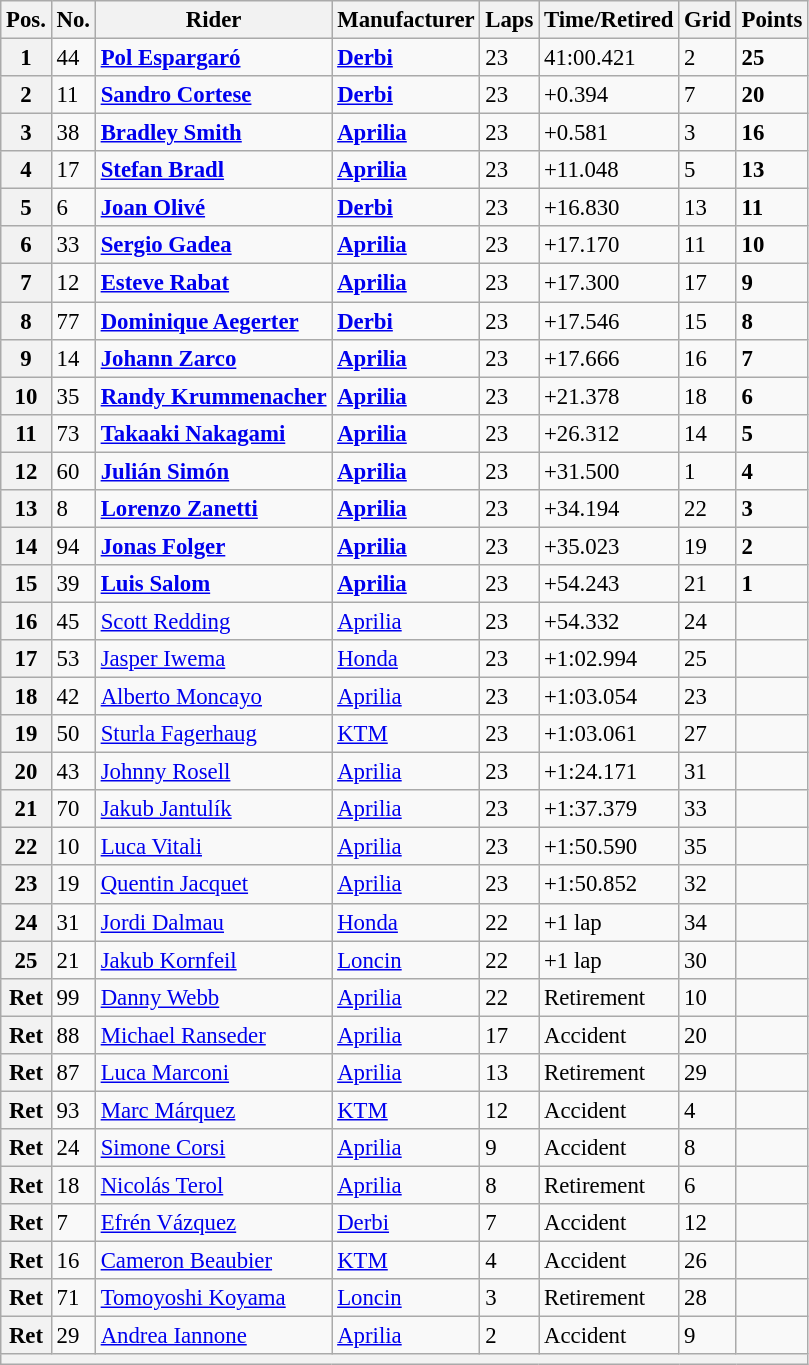<table class="wikitable" style="font-size: 95%;">
<tr>
<th>Pos.</th>
<th>No.</th>
<th>Rider</th>
<th>Manufacturer</th>
<th>Laps</th>
<th>Time/Retired</th>
<th>Grid</th>
<th>Points</th>
</tr>
<tr>
<th>1</th>
<td>44</td>
<td> <strong><a href='#'>Pol Espargaró</a></strong></td>
<td><strong><a href='#'>Derbi</a></strong></td>
<td>23</td>
<td>41:00.421</td>
<td>2</td>
<td><strong>25</strong></td>
</tr>
<tr>
<th>2</th>
<td>11</td>
<td> <strong><a href='#'>Sandro Cortese</a></strong></td>
<td><strong><a href='#'>Derbi</a></strong></td>
<td>23</td>
<td>+0.394</td>
<td>7</td>
<td><strong>20</strong></td>
</tr>
<tr>
<th>3</th>
<td>38</td>
<td> <strong><a href='#'>Bradley Smith</a></strong></td>
<td><strong><a href='#'>Aprilia</a></strong></td>
<td>23</td>
<td>+0.581</td>
<td>3</td>
<td><strong>16</strong></td>
</tr>
<tr>
<th>4</th>
<td>17</td>
<td> <strong><a href='#'>Stefan Bradl</a></strong></td>
<td><strong><a href='#'>Aprilia</a></strong></td>
<td>23</td>
<td>+11.048</td>
<td>5</td>
<td><strong>13</strong></td>
</tr>
<tr>
<th>5</th>
<td>6</td>
<td> <strong><a href='#'>Joan Olivé</a></strong></td>
<td><strong><a href='#'>Derbi</a></strong></td>
<td>23</td>
<td>+16.830</td>
<td>13</td>
<td><strong>11</strong></td>
</tr>
<tr>
<th>6</th>
<td>33</td>
<td> <strong><a href='#'>Sergio Gadea</a></strong></td>
<td><strong><a href='#'>Aprilia</a></strong></td>
<td>23</td>
<td>+17.170</td>
<td>11</td>
<td><strong>10</strong></td>
</tr>
<tr>
<th>7</th>
<td>12</td>
<td> <strong><a href='#'>Esteve Rabat</a></strong></td>
<td><strong><a href='#'>Aprilia</a></strong></td>
<td>23</td>
<td>+17.300</td>
<td>17</td>
<td><strong>9</strong></td>
</tr>
<tr>
<th>8</th>
<td>77</td>
<td> <strong><a href='#'>Dominique Aegerter</a></strong></td>
<td><strong><a href='#'>Derbi</a></strong></td>
<td>23</td>
<td>+17.546</td>
<td>15</td>
<td><strong>8</strong></td>
</tr>
<tr>
<th>9</th>
<td>14</td>
<td> <strong><a href='#'>Johann Zarco</a></strong></td>
<td><strong><a href='#'>Aprilia</a></strong></td>
<td>23</td>
<td>+17.666</td>
<td>16</td>
<td><strong>7</strong></td>
</tr>
<tr>
<th>10</th>
<td>35</td>
<td> <strong><a href='#'>Randy Krummenacher</a></strong></td>
<td><strong><a href='#'>Aprilia</a></strong></td>
<td>23</td>
<td>+21.378</td>
<td>18</td>
<td><strong>6</strong></td>
</tr>
<tr>
<th>11</th>
<td>73</td>
<td> <strong><a href='#'>Takaaki Nakagami</a></strong></td>
<td><strong><a href='#'>Aprilia</a></strong></td>
<td>23</td>
<td>+26.312</td>
<td>14</td>
<td><strong>5</strong></td>
</tr>
<tr>
<th>12</th>
<td>60</td>
<td> <strong><a href='#'>Julián Simón</a></strong></td>
<td><strong><a href='#'>Aprilia</a></strong></td>
<td>23</td>
<td>+31.500</td>
<td>1</td>
<td><strong>4</strong></td>
</tr>
<tr>
<th>13</th>
<td>8</td>
<td> <strong><a href='#'>Lorenzo Zanetti</a></strong></td>
<td><strong><a href='#'>Aprilia</a></strong></td>
<td>23</td>
<td>+34.194</td>
<td>22</td>
<td><strong>3</strong></td>
</tr>
<tr>
<th>14</th>
<td>94</td>
<td> <strong><a href='#'>Jonas Folger</a></strong></td>
<td><strong><a href='#'>Aprilia</a></strong></td>
<td>23</td>
<td>+35.023</td>
<td>19</td>
<td><strong>2</strong></td>
</tr>
<tr>
<th>15</th>
<td>39</td>
<td> <strong><a href='#'>Luis Salom</a></strong></td>
<td><strong><a href='#'>Aprilia</a></strong></td>
<td>23</td>
<td>+54.243</td>
<td>21</td>
<td><strong>1</strong></td>
</tr>
<tr>
<th>16</th>
<td>45</td>
<td> <a href='#'>Scott Redding</a></td>
<td><a href='#'>Aprilia</a></td>
<td>23</td>
<td>+54.332</td>
<td>24</td>
<td></td>
</tr>
<tr>
<th>17</th>
<td>53</td>
<td> <a href='#'>Jasper Iwema</a></td>
<td><a href='#'>Honda</a></td>
<td>23</td>
<td>+1:02.994</td>
<td>25</td>
<td></td>
</tr>
<tr>
<th>18</th>
<td>42</td>
<td> <a href='#'>Alberto Moncayo</a></td>
<td><a href='#'>Aprilia</a></td>
<td>23</td>
<td>+1:03.054</td>
<td>23</td>
<td></td>
</tr>
<tr>
<th>19</th>
<td>50</td>
<td> <a href='#'>Sturla Fagerhaug</a></td>
<td><a href='#'>KTM</a></td>
<td>23</td>
<td>+1:03.061</td>
<td>27</td>
<td></td>
</tr>
<tr>
<th>20</th>
<td>43</td>
<td> <a href='#'>Johnny Rosell</a></td>
<td><a href='#'>Aprilia</a></td>
<td>23</td>
<td>+1:24.171</td>
<td>31</td>
<td></td>
</tr>
<tr>
<th>21</th>
<td>70</td>
<td> <a href='#'>Jakub Jantulík</a></td>
<td><a href='#'>Aprilia</a></td>
<td>23</td>
<td>+1:37.379</td>
<td>33</td>
<td></td>
</tr>
<tr>
<th>22</th>
<td>10</td>
<td> <a href='#'>Luca Vitali</a></td>
<td><a href='#'>Aprilia</a></td>
<td>23</td>
<td>+1:50.590</td>
<td>35</td>
<td></td>
</tr>
<tr>
<th>23</th>
<td>19</td>
<td> <a href='#'>Quentin Jacquet</a></td>
<td><a href='#'>Aprilia</a></td>
<td>23</td>
<td>+1:50.852</td>
<td>32</td>
<td></td>
</tr>
<tr>
<th>24</th>
<td>31</td>
<td> <a href='#'>Jordi Dalmau</a></td>
<td><a href='#'>Honda</a></td>
<td>22</td>
<td>+1 lap</td>
<td>34</td>
<td></td>
</tr>
<tr>
<th>25</th>
<td>21</td>
<td> <a href='#'>Jakub Kornfeil</a></td>
<td><a href='#'>Loncin</a></td>
<td>22</td>
<td>+1 lap</td>
<td>30</td>
<td></td>
</tr>
<tr>
<th>Ret</th>
<td>99</td>
<td> <a href='#'>Danny Webb</a></td>
<td><a href='#'>Aprilia</a></td>
<td>22</td>
<td>Retirement</td>
<td>10</td>
<td></td>
</tr>
<tr>
<th>Ret</th>
<td>88</td>
<td> <a href='#'>Michael Ranseder</a></td>
<td><a href='#'>Aprilia</a></td>
<td>17</td>
<td>Accident</td>
<td>20</td>
<td></td>
</tr>
<tr>
<th>Ret</th>
<td>87</td>
<td> <a href='#'>Luca Marconi</a></td>
<td><a href='#'>Aprilia</a></td>
<td>13</td>
<td>Retirement</td>
<td>29</td>
<td></td>
</tr>
<tr>
<th>Ret</th>
<td>93</td>
<td> <a href='#'>Marc Márquez</a></td>
<td><a href='#'>KTM</a></td>
<td>12</td>
<td>Accident</td>
<td>4</td>
<td></td>
</tr>
<tr>
<th>Ret</th>
<td>24</td>
<td> <a href='#'>Simone Corsi</a></td>
<td><a href='#'>Aprilia</a></td>
<td>9</td>
<td>Accident</td>
<td>8</td>
<td></td>
</tr>
<tr>
<th>Ret</th>
<td>18</td>
<td> <a href='#'>Nicolás Terol</a></td>
<td><a href='#'>Aprilia</a></td>
<td>8</td>
<td>Retirement</td>
<td>6</td>
<td></td>
</tr>
<tr>
<th>Ret</th>
<td>7</td>
<td> <a href='#'>Efrén Vázquez</a></td>
<td><a href='#'>Derbi</a></td>
<td>7</td>
<td>Accident</td>
<td>12</td>
<td></td>
</tr>
<tr>
<th>Ret</th>
<td>16</td>
<td> <a href='#'>Cameron Beaubier</a></td>
<td><a href='#'>KTM</a></td>
<td>4</td>
<td>Accident</td>
<td>26</td>
<td></td>
</tr>
<tr>
<th>Ret</th>
<td>71</td>
<td> <a href='#'>Tomoyoshi Koyama</a></td>
<td><a href='#'>Loncin</a></td>
<td>3</td>
<td>Retirement</td>
<td>28</td>
<td></td>
</tr>
<tr>
<th>Ret</th>
<td>29</td>
<td> <a href='#'>Andrea Iannone</a></td>
<td><a href='#'>Aprilia</a></td>
<td>2</td>
<td>Accident</td>
<td>9</td>
<td></td>
</tr>
<tr>
<th colspan=8></th>
</tr>
</table>
